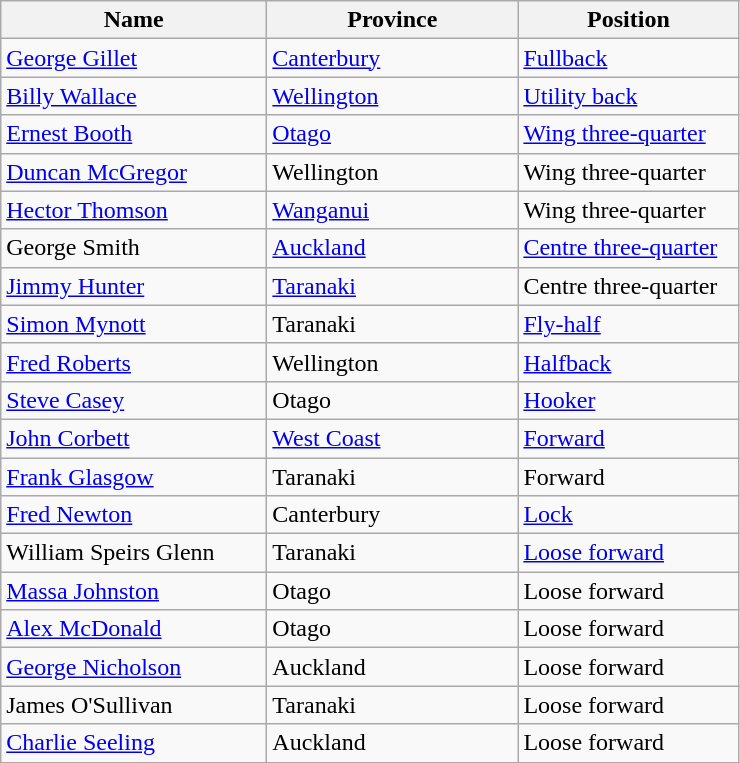<table class="wikitable" style="text-align:left">
<tr>
<th width="170">Name</th>
<th width="160">Province</th>
<th width="140">Position</th>
</tr>
<tr>
<td><a href='#'>George Gillet</a></td>
<td><a href='#'>Canterbury</a></td>
<td><a href='#'>Fullback</a></td>
</tr>
<tr>
<td><a href='#'>Billy Wallace</a></td>
<td><a href='#'>Wellington</a></td>
<td><a href='#'>Utility back</a></td>
</tr>
<tr>
<td><a href='#'>Ernest Booth</a></td>
<td><a href='#'>Otago</a></td>
<td><a href='#'>Wing three-quarter</a></td>
</tr>
<tr>
<td><a href='#'>Duncan McGregor</a></td>
<td>Wellington</td>
<td>Wing three-quarter</td>
</tr>
<tr>
<td><a href='#'>Hector Thomson</a></td>
<td><a href='#'>Wanganui</a></td>
<td>Wing three-quarter</td>
</tr>
<tr>
<td>George Smith</td>
<td><a href='#'>Auckland</a></td>
<td><a href='#'>Centre three-quarter</a></td>
</tr>
<tr>
<td><a href='#'>Jimmy Hunter</a></td>
<td><a href='#'>Taranaki</a></td>
<td>Centre three-quarter</td>
</tr>
<tr>
<td><a href='#'>Simon Mynott</a></td>
<td>Taranaki</td>
<td><a href='#'>Fly-half</a></td>
</tr>
<tr>
<td><a href='#'>Fred Roberts</a></td>
<td>Wellington</td>
<td><a href='#'>Halfback</a></td>
</tr>
<tr>
<td><a href='#'>Steve Casey</a></td>
<td>Otago</td>
<td><a href='#'>Hooker</a></td>
</tr>
<tr>
<td><a href='#'>John Corbett</a></td>
<td><a href='#'>West Coast</a></td>
<td><a href='#'>Forward</a></td>
</tr>
<tr>
<td><a href='#'>Frank Glasgow</a></td>
<td>Taranaki</td>
<td>Forward</td>
</tr>
<tr>
<td><a href='#'>Fred Newton</a></td>
<td>Canterbury</td>
<td><a href='#'>Lock</a></td>
</tr>
<tr>
<td>William Speirs Glenn</td>
<td>Taranaki</td>
<td><a href='#'>Loose forward</a></td>
</tr>
<tr>
<td><a href='#'>Massa Johnston</a></td>
<td>Otago</td>
<td>Loose forward</td>
</tr>
<tr>
<td><a href='#'>Alex McDonald</a></td>
<td>Otago</td>
<td>Loose forward</td>
</tr>
<tr>
<td><a href='#'>George Nicholson</a></td>
<td>Auckland</td>
<td>Loose forward</td>
</tr>
<tr>
<td>James O'Sullivan</td>
<td>Taranaki</td>
<td>Loose forward</td>
</tr>
<tr>
<td><a href='#'>Charlie Seeling</a></td>
<td>Auckland</td>
<td>Loose forward</td>
</tr>
</table>
